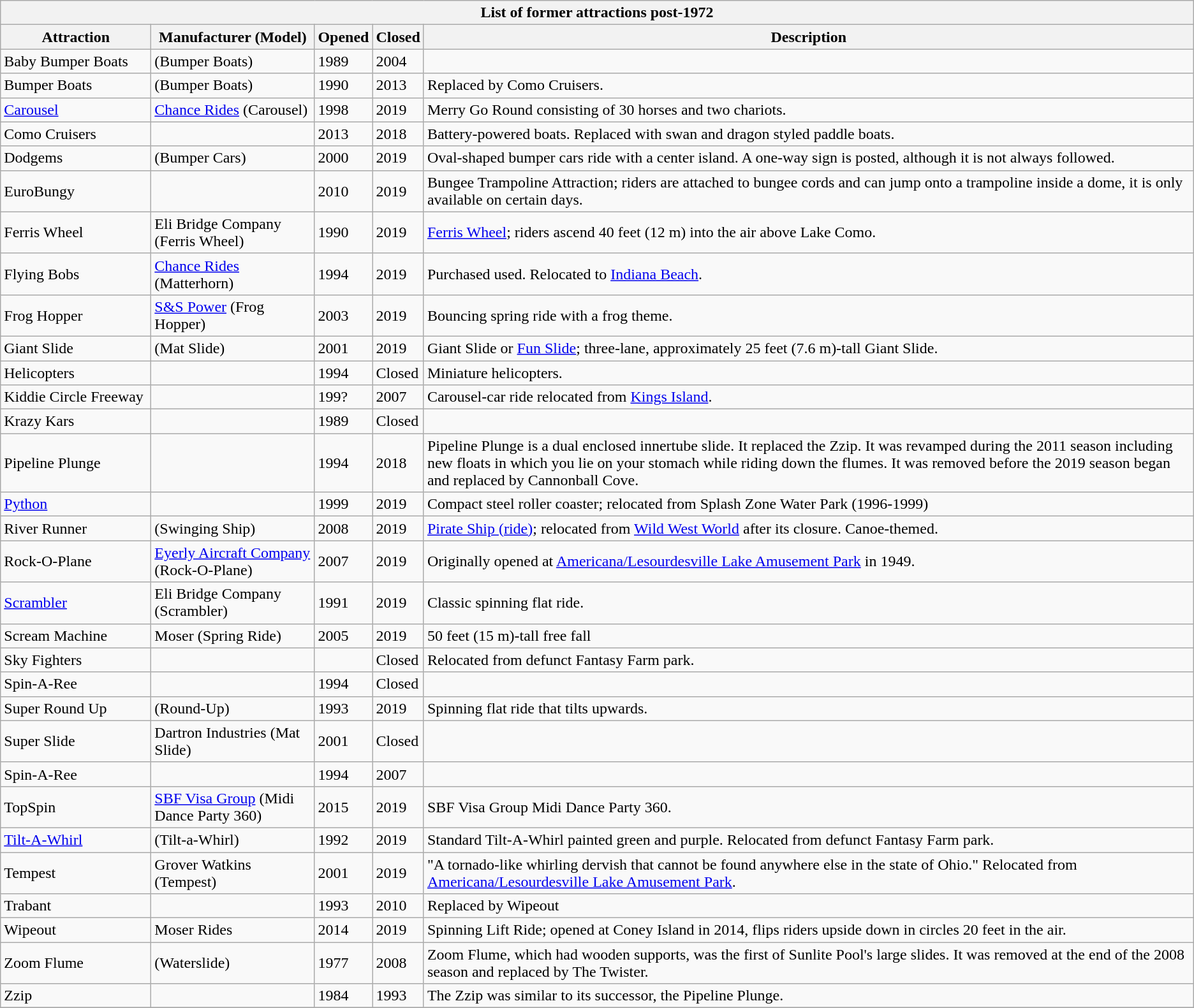<table class="wikitable sortable mw-collapsible mw-collapsed">
<tr>
<th colspan="6">List of former attractions post-1972</th>
</tr>
<tr>
<th scope="col" style="min-width: 150px">Attraction</th>
<th>Manufacturer (Model)</th>
<th>Opened</th>
<th>Closed</th>
<th>Description</th>
</tr>
<tr>
<td>Baby Bumper Boats</td>
<td>(Bumper Boats)</td>
<td>1989</td>
<td>2004</td>
<td></td>
</tr>
<tr>
<td>Bumper Boats</td>
<td>(Bumper Boats)</td>
<td>1990</td>
<td>2013</td>
<td>Replaced by Como Cruisers.</td>
</tr>
<tr>
<td><a href='#'>Carousel</a></td>
<td><a href='#'>Chance Rides</a> (Carousel)</td>
<td>1998</td>
<td>2019</td>
<td>Merry Go Round consisting of 30 horses and two chariots.</td>
</tr>
<tr>
<td>Como Cruisers</td>
<td></td>
<td>2013</td>
<td>2018</td>
<td>Battery-powered boats. Replaced with swan and dragon styled paddle boats.</td>
</tr>
<tr>
<td>Dodgems</td>
<td>(Bumper Cars)</td>
<td>2000</td>
<td>2019</td>
<td>Oval-shaped bumper cars ride with a center island. A one-way sign is posted, although it is not always followed.</td>
</tr>
<tr>
<td>EuroBungy</td>
<td></td>
<td>2010</td>
<td>2019</td>
<td>Bungee Trampoline Attraction; riders are attached to bungee cords and can jump onto a trampoline inside a dome, it is only available on certain days.</td>
</tr>
<tr>
<td>Ferris Wheel</td>
<td>Eli Bridge Company (Ferris Wheel)</td>
<td>1990</td>
<td>2019</td>
<td><a href='#'>Ferris Wheel</a>; riders ascend 40 feet (12 m) into the air above Lake Como.</td>
</tr>
<tr>
<td>Flying Bobs</td>
<td><a href='#'>Chance Rides</a> (Matterhorn)</td>
<td>1994</td>
<td>2019</td>
<td>Purchased used. Relocated to <a href='#'>Indiana Beach</a>.</td>
</tr>
<tr>
<td>Frog Hopper</td>
<td><a href='#'>S&S Power</a> (Frog Hopper)</td>
<td>2003</td>
<td>2019</td>
<td>Bouncing spring ride with a frog theme.</td>
</tr>
<tr>
<td>Giant Slide</td>
<td>(Mat Slide)</td>
<td>2001</td>
<td>2019</td>
<td>Giant Slide or <a href='#'>Fun Slide</a>; three-lane, approximately 25 feet (7.6 m)-tall Giant Slide.</td>
</tr>
<tr>
<td>Helicopters</td>
<td></td>
<td>1994</td>
<td>Closed</td>
<td>Miniature helicopters.</td>
</tr>
<tr>
<td>Kiddie Circle Freeway</td>
<td></td>
<td>199?</td>
<td>2007</td>
<td>Carousel-car ride relocated from <a href='#'>Kings Island</a>.</td>
</tr>
<tr>
<td>Krazy Kars</td>
<td></td>
<td>1989</td>
<td>Closed</td>
<td></td>
</tr>
<tr>
<td>Pipeline Plunge</td>
<td></td>
<td>1994</td>
<td>2018</td>
<td>Pipeline Plunge is a dual enclosed innertube slide. It replaced the Zzip. It was revamped during the 2011 season including new floats in which you lie on your stomach while riding down the flumes. It was removed before the 2019 season began and replaced by Cannonball Cove.</td>
</tr>
<tr>
<td><a href='#'>Python</a></td>
<td></td>
<td>1999</td>
<td>2019</td>
<td>Compact steel roller coaster; relocated from Splash Zone Water Park (1996-1999)</td>
</tr>
<tr>
<td>River Runner</td>
<td>(Swinging Ship)</td>
<td>2008</td>
<td>2019</td>
<td><a href='#'>Pirate Ship (ride)</a>; relocated from <a href='#'>Wild West World</a> after its closure. Canoe-themed.</td>
</tr>
<tr>
<td>Rock-O-Plane</td>
<td><a href='#'>Eyerly Aircraft Company</a> (Rock-O-Plane)</td>
<td>2007</td>
<td>2019</td>
<td>Originally opened at <a href='#'>Americana/Lesourdesville Lake Amusement Park</a> in 1949.</td>
</tr>
<tr>
<td><a href='#'>Scrambler</a></td>
<td>Eli Bridge Company (Scrambler)</td>
<td>1991</td>
<td>2019</td>
<td>Classic spinning flat ride.</td>
</tr>
<tr>
<td>Scream Machine</td>
<td>Moser (Spring Ride)</td>
<td>2005</td>
<td>2019</td>
<td>50 feet (15 m)-tall free fall</td>
</tr>
<tr>
<td>Sky Fighters</td>
<td></td>
<td></td>
<td>Closed</td>
<td>Relocated from defunct Fantasy Farm park.</td>
</tr>
<tr>
<td>Spin-A-Ree</td>
<td></td>
<td>1994</td>
<td>Closed</td>
<td></td>
</tr>
<tr>
<td>Super Round Up</td>
<td>(Round-Up)</td>
<td>1993</td>
<td>2019</td>
<td>Spinning flat ride that tilts upwards.</td>
</tr>
<tr>
<td>Super Slide</td>
<td>Dartron Industries (Mat Slide)</td>
<td>2001</td>
<td>Closed</td>
<td></td>
</tr>
<tr>
<td>Spin-A-Ree</td>
<td></td>
<td>1994</td>
<td>2007</td>
<td></td>
</tr>
<tr>
<td>TopSpin</td>
<td><a href='#'>SBF Visa Group</a> (Midi Dance Party 360)</td>
<td>2015</td>
<td>2019</td>
<td>SBF Visa Group Midi Dance Party 360.</td>
</tr>
<tr>
<td><a href='#'>Tilt-A-Whirl</a></td>
<td>(Tilt-a-Whirl)</td>
<td>1992</td>
<td>2019</td>
<td>Standard Tilt-A-Whirl painted green and purple. Relocated from defunct Fantasy Farm park.</td>
</tr>
<tr>
<td>Tempest</td>
<td>Grover Watkins (Tempest)</td>
<td>2001</td>
<td>2019</td>
<td>"A tornado-like whirling dervish that cannot be found anywhere else in the state of Ohio." Relocated from <a href='#'>Americana/Lesourdesville Lake Amusement Park</a>.</td>
</tr>
<tr>
<td>Trabant</td>
<td></td>
<td>1993</td>
<td>2010</td>
<td>Replaced by Wipeout</td>
</tr>
<tr>
<td>Wipeout</td>
<td>Moser Rides</td>
<td>2014</td>
<td>2019</td>
<td>Spinning Lift Ride; opened at Coney Island in 2014, flips riders upside down in circles 20 feet in the air.</td>
</tr>
<tr>
<td>Zoom Flume</td>
<td>(Waterslide)</td>
<td>1977</td>
<td>2008</td>
<td>Zoom Flume, which had wooden supports, was the first of Sunlite Pool's large slides. It was removed at the end of the 2008 season and replaced by The Twister.</td>
</tr>
<tr>
<td>Zzip</td>
<td></td>
<td>1984</td>
<td>1993</td>
<td>The Zzip was similar to its successor, the Pipeline Plunge.</td>
</tr>
<tr>
</tr>
</table>
